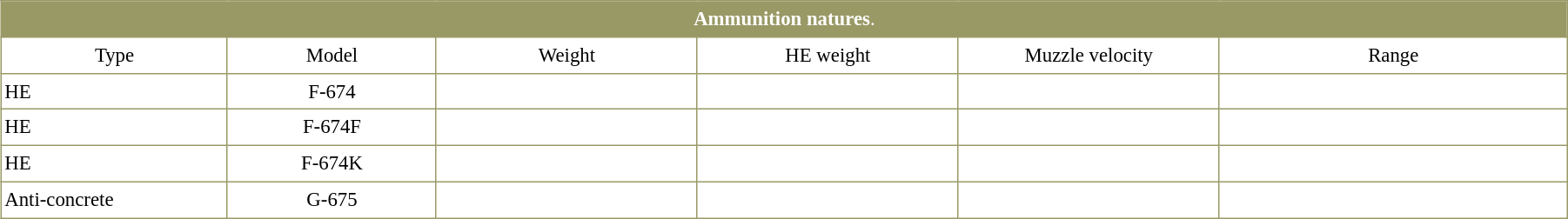<table border=0 cellspacing=0 cellpadding=2 style="margin:0 0 .5em 1em; width:95%; background:#fff; border-collapse:collapse; border:1px solid #996; line-height:1.5; font-size:95%">
<tr style="vertical-align:top; text-align:center; border:1px solid #996; background-color:#996; color:#fff">
<td colspan="6"><strong>Ammunition natures</strong>.</td>
</tr>
<tr style="vertical-align:top; text-align:center; border:1px solid #996;">
<td width="13%" style="border:1px solid #996">Type</td>
<td width="12%" style="border:1px solid #996">Model</td>
<td width="15%" style="border:1px solid #996">Weight</td>
<td width="15%" style="border:1px solid #996">HE weight</td>
<td width="15%" style="border:1px solid #996">Muzzle velocity</td>
<td width="20%" style="border:1px solid #996">Range</td>
</tr>
<tr style="vertical-align:top; text-align:center;">
<td style="border:1px solid #996; text-align:left">HE</td>
<td style="border:1px solid #996">F-674</td>
<td style="border:1px solid #996"></td>
<td style="border:1px solid #996"></td>
<td style="border:1px solid #996"></td>
<td style="border:1px solid #996"></td>
</tr>
<tr style="vertical-align:top; text-align:center;">
<td style="border:1px solid #996; text-align:left">HE</td>
<td style="border:1px solid #996">F-674F</td>
<td style="border:1px solid #996"></td>
<td style="border:1px solid #996"></td>
<td style="border:1px solid #996"></td>
<td style="border:1px solid #996"></td>
</tr>
<tr style="vertical-align:top; text-align:center;">
<td style="border:1px solid #996; text-align:left">HE</td>
<td style="border:1px solid #996">F-674K</td>
<td style="border:1px solid #996"></td>
<td style="border:1px solid #996"></td>
<td style="border:1px solid #996"></td>
<td style="border:1px solid #996"></td>
</tr>
<tr style="vertical-align:top; text-align:center;">
<td style="border:1px solid #996; text-align:left">Anti-concrete</td>
<td style="border:1px solid #996">G-675</td>
<td style="border:1px solid #996"></td>
<td style="border:1px solid #996"></td>
<td style="border:1px solid #996"></td>
<td style="border:1px solid #996"></td>
</tr>
</table>
